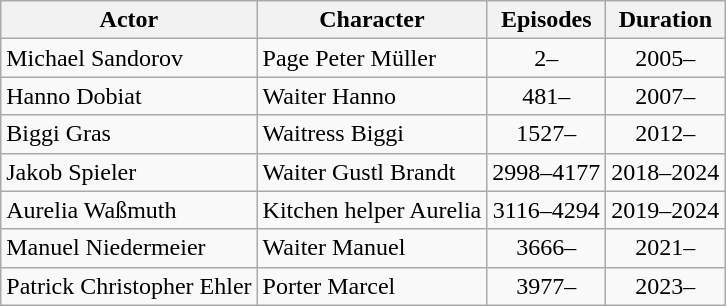<table class="wikitable sortable">
<tr>
<th>Actor</th>
<th>Character</th>
<th>Episodes</th>
<th>Duration</th>
</tr>
<tr>
<td data-sort-value="Sandorov, Michael">Michael Sandorov</td>
<td data-sort-value="Mueller, Peter">Page Peter Müller</td>
<td style="text-align:center">2–</td>
<td style="text-align:center">2005–</td>
</tr>
<tr>
<td data-sort-value="Dobiat, Hanno">Hanno Dobiat</td>
<td data-sort-value="Hanno">Waiter Hanno</td>
<td style="text-align:center">481–</td>
<td style="text-align:center">2007–</td>
</tr>
<tr>
<td data-sort-value="Gras, Biggi">Biggi Gras</td>
<td data-sort-value="Biggi">Waitress Biggi</td>
<td style="text-align:center">1527–</td>
<td style="text-align:center">2012–</td>
</tr>
<tr>
<td data-sort-value="Spieler, Jakob">Jakob Spieler</td>
<td data-sort-value="Brandt, Gustl">Waiter Gustl Brandt</td>
<td style="text-align:center">2998–4177</td>
<td style="text-align:center">2018–2024</td>
</tr>
<tr>
<td data-sort-value="Wassmuth, Aurelia">Aurelia Waßmuth</td>
<td data-sort-value="Aurelia">Kitchen helper Aurelia</td>
<td style="text-align:center">3116–4294</td>
<td style="text-align:center">2019–2024</td>
</tr>
<tr>
<td data-sort-value="Niedermeier, Manuel">Manuel Niedermeier</td>
<td data-sort-value="Manuel">Waiter Manuel</td>
<td style="text-align:center">3666–</td>
<td style="text-align:center">2021–</td>
</tr>
<tr>
<td data-sort-value="Ehler, Patrick Christopher">Patrick Christopher Ehler</td>
<td data-sort-value="Marcel">Porter Marcel</td>
<td style="text-align:center">3977–</td>
<td style="text-align:center">2023–</td>
</tr>
</table>
